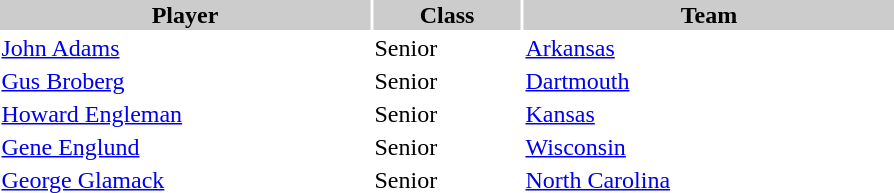<table style="width:600px" "border:'1' 'solid' 'gray'">
<tr>
<th bgcolor="#CCCCCC" style="width:40%">Player</th>
<th bgcolor="#CCCCCC" style="width:16%">Class</th>
<th bgcolor="#CCCCCC" style="width:40%">Team</th>
</tr>
<tr>
<td><a href='#'>John Adams</a></td>
<td>Senior</td>
<td><a href='#'>Arkansas</a></td>
</tr>
<tr>
<td><a href='#'>Gus Broberg</a></td>
<td>Senior</td>
<td><a href='#'>Dartmouth</a></td>
</tr>
<tr>
<td><a href='#'>Howard Engleman</a></td>
<td>Senior</td>
<td><a href='#'>Kansas</a></td>
</tr>
<tr>
<td><a href='#'>Gene Englund</a></td>
<td>Senior</td>
<td><a href='#'>Wisconsin</a></td>
</tr>
<tr>
<td><a href='#'>George Glamack</a></td>
<td>Senior</td>
<td><a href='#'>North Carolina</a></td>
</tr>
</table>
